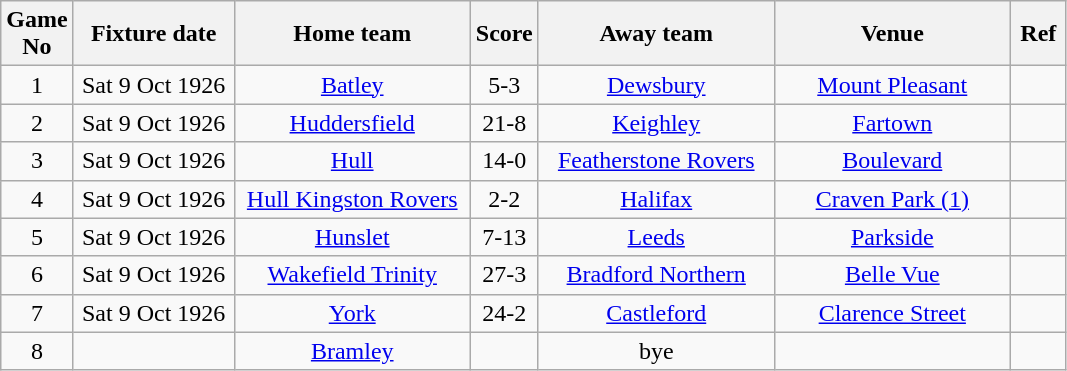<table class="wikitable" style="text-align:center;">
<tr>
<th width=20 abbr="No">Game No</th>
<th width=100 abbr="Date">Fixture date</th>
<th width=150 abbr="Home team">Home team</th>
<th width=20 abbr="Score">Score</th>
<th width=150 abbr="Away team">Away team</th>
<th width=150 abbr="Venue">Venue</th>
<th width=30 abbr="Ref">Ref</th>
</tr>
<tr>
<td>1</td>
<td>Sat 9 Oct 1926</td>
<td><a href='#'>Batley</a></td>
<td>5-3</td>
<td><a href='#'>Dewsbury</a></td>
<td><a href='#'>Mount Pleasant</a></td>
<td></td>
</tr>
<tr>
<td>2</td>
<td>Sat 9 Oct 1926</td>
<td><a href='#'>Huddersfield</a></td>
<td>21-8</td>
<td><a href='#'>Keighley</a></td>
<td><a href='#'>Fartown</a></td>
<td></td>
</tr>
<tr>
<td>3</td>
<td>Sat 9 Oct 1926</td>
<td><a href='#'>Hull</a></td>
<td>14-0</td>
<td><a href='#'>Featherstone Rovers</a></td>
<td><a href='#'>Boulevard</a></td>
<td></td>
</tr>
<tr>
<td>4</td>
<td>Sat 9 Oct 1926</td>
<td><a href='#'>Hull Kingston Rovers</a></td>
<td>2-2</td>
<td><a href='#'>Halifax</a></td>
<td><a href='#'>Craven Park (1)</a></td>
<td></td>
</tr>
<tr>
<td>5</td>
<td>Sat 9 Oct 1926</td>
<td><a href='#'>Hunslet</a></td>
<td>7-13</td>
<td><a href='#'>Leeds</a></td>
<td><a href='#'>Parkside</a></td>
<td></td>
</tr>
<tr>
<td>6</td>
<td>Sat 9 Oct 1926</td>
<td><a href='#'>Wakefield Trinity</a></td>
<td>27-3</td>
<td><a href='#'>Bradford Northern</a></td>
<td><a href='#'>Belle Vue</a></td>
<td></td>
</tr>
<tr>
<td>7</td>
<td>Sat 9 Oct 1926</td>
<td><a href='#'>York</a></td>
<td>24-2</td>
<td><a href='#'>Castleford</a></td>
<td><a href='#'>Clarence Street</a></td>
<td></td>
</tr>
<tr>
<td>8</td>
<td></td>
<td><a href='#'>Bramley</a></td>
<td></td>
<td>bye</td>
<td></td>
<td></td>
</tr>
</table>
